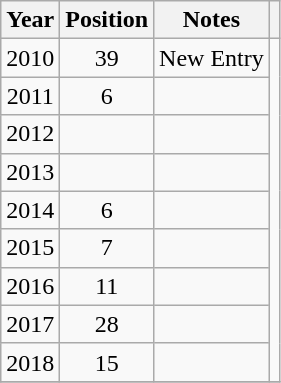<table class="wikitable plainrowheaders" style="text-align:center;">
<tr>
<th>Year</th>
<th>Position</th>
<th>Notes</th>
<th></th>
</tr>
<tr>
<td>2010</td>
<td>39</td>
<td>New Entry</td>
<td rowspan="9"></td>
</tr>
<tr>
<td>2011</td>
<td>6</td>
<td></td>
</tr>
<tr>
<td>2012</td>
<td></td>
<td></td>
</tr>
<tr>
<td>2013</td>
<td></td>
<td></td>
</tr>
<tr>
<td>2014</td>
<td>6</td>
<td></td>
</tr>
<tr>
<td>2015</td>
<td>7</td>
<td></td>
</tr>
<tr>
<td>2016</td>
<td>11</td>
<td></td>
</tr>
<tr>
<td>2017</td>
<td>28</td>
<td></td>
</tr>
<tr>
<td>2018</td>
<td>15</td>
<td></td>
</tr>
<tr>
</tr>
</table>
